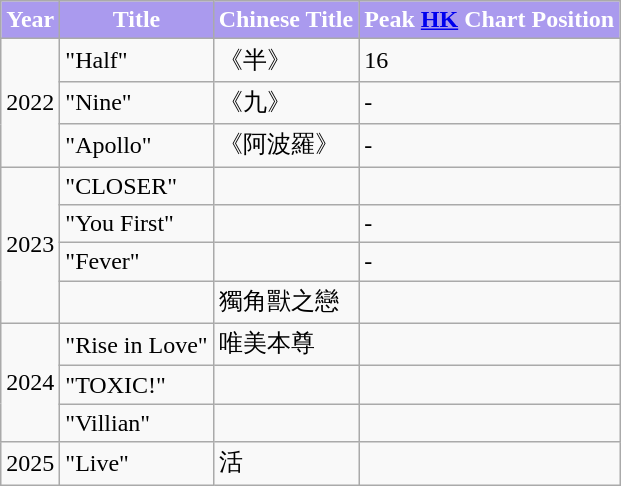<table class="wikitable">
<tr>
<th style="background: #aa9aee; color: white;">Year</th>
<th style="background: #aa9aee; color: white;">Title</th>
<th style="background: #aa9aee; color: white;">Chinese Title</th>
<th style="background: #aa9aee; color: white;">Peak <a href='#'>HK</a> Chart Position</th>
</tr>
<tr>
<td rowspan="3">2022</td>
<td>"Half"</td>
<td>《半》</td>
<td>16</td>
</tr>
<tr>
<td>"Nine"</td>
<td>《九》</td>
<td>-</td>
</tr>
<tr>
<td>"Apollo"</td>
<td>《阿波羅》</td>
<td>-</td>
</tr>
<tr>
<td rowspan="4">2023</td>
<td>"CLOSER"</td>
<td></td>
<td></td>
</tr>
<tr>
<td>"You First"</td>
<td></td>
<td>-</td>
</tr>
<tr>
<td>"Fever"</td>
<td></td>
<td>-</td>
</tr>
<tr>
<td></td>
<td>獨角獸之戀</td>
<td></td>
</tr>
<tr>
<td rowspan="3">2024</td>
<td>"Rise in Love"</td>
<td>唯美本尊</td>
<td></td>
</tr>
<tr>
<td>"TOXIC!"</td>
<td></td>
<td></td>
</tr>
<tr>
<td>"Villian"</td>
<td></td>
<td></td>
</tr>
<tr>
<td>2025</td>
<td>"Live"</td>
<td>活</td>
<td></td>
</tr>
</table>
